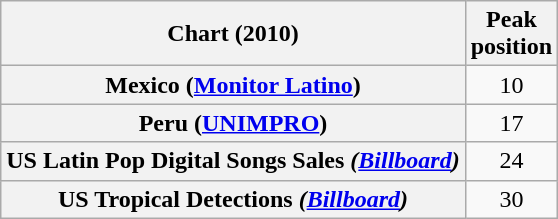<table class="wikitable sortable plainrowheaders" style="text-align:center">
<tr>
<th scope="col">Chart (2010)</th>
<th scope="col">Peak<br>position</th>
</tr>
<tr>
<th scope="row">Mexico (<a href='#'>Monitor Latino</a>)</th>
<td align="center">10</td>
</tr>
<tr>
<th scope="row">Peru (<a href='#'>UNIMPRO</a>) </th>
<td>17</td>
</tr>
<tr>
<th scope="row">US Latin Pop Digital Songs Sales <em>(<a href='#'>Billboard</a>)</em></th>
<td>24</td>
</tr>
<tr>
<th scope="row">US Tropical Detections <em>(<a href='#'>Billboard</a>)</em></th>
<td>30</td>
</tr>
</table>
